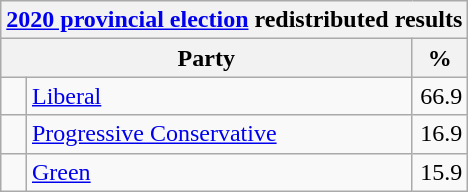<table class="wikitable">
<tr>
<th colspan="4"><a href='#'>2020 provincial election</a> redistributed results</th>
</tr>
<tr>
<th bgcolor="#DDDDFF" width="130px" colspan="2">Party</th>
<th bgcolor="#DDDDFF" width="30px">%</th>
</tr>
<tr>
<td> </td>
<td><a href='#'>Liberal</a></td>
<td align=right>66.9</td>
</tr>
<tr>
<td> </td>
<td><a href='#'>Progressive Conservative</a></td>
<td align=right>16.9</td>
</tr>
<tr>
<td> </td>
<td><a href='#'>Green</a></td>
<td align=right>15.9</td>
</tr>
</table>
